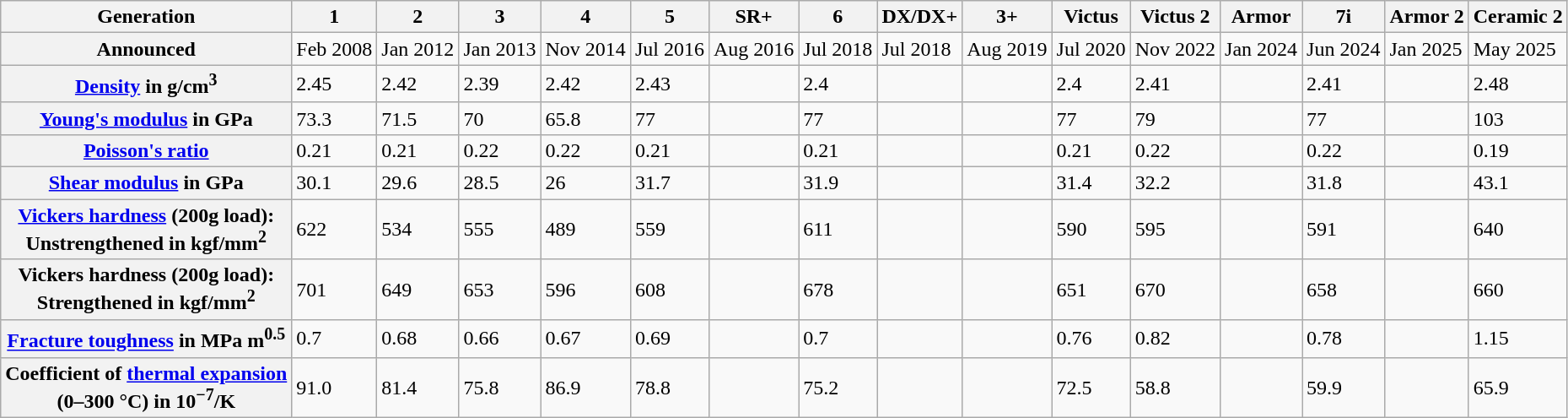<table class="wikitable">
<tr>
<th>Generation</th>
<th>1</th>
<th>2</th>
<th>3</th>
<th>4</th>
<th>5</th>
<th><strong>SR+</strong></th>
<th>6</th>
<th><strong>DX/DX+</strong></th>
<th>3+</th>
<th>Victus</th>
<th>Victus 2</th>
<th>Armor</th>
<th>7i </th>
<th>Armor 2</th>
<th>Ceramic 2</th>
</tr>
<tr>
<th>Announced</th>
<td>Feb 2008</td>
<td>Jan 2012</td>
<td>Jan 2013</td>
<td>Nov 2014</td>
<td>Jul 2016</td>
<td>Aug 2016</td>
<td>Jul 2018</td>
<td>Jul 2018</td>
<td>Aug 2019</td>
<td>Jul 2020</td>
<td>Nov 2022</td>
<td>Jan 2024</td>
<td>Jun 2024</td>
<td>Jan 2025</td>
<td>May 2025</td>
</tr>
<tr>
<th><a href='#'>Density</a> in g/cm<sup>3</sup></th>
<td>2.45</td>
<td>2.42</td>
<td>2.39</td>
<td>2.42</td>
<td>2.43</td>
<td></td>
<td>2.4</td>
<td></td>
<td></td>
<td>2.4</td>
<td>2.41</td>
<td></td>
<td>2.41</td>
<td></td>
<td>2.48</td>
</tr>
<tr>
<th><a href='#'>Young's modulus</a> in GPa</th>
<td>73.3</td>
<td>71.5</td>
<td>70</td>
<td>65.8</td>
<td>77</td>
<td></td>
<td>77</td>
<td></td>
<td></td>
<td>77</td>
<td>79</td>
<td></td>
<td>77</td>
<td></td>
<td>103</td>
</tr>
<tr>
<th><a href='#'>Poisson's ratio</a></th>
<td>0.21</td>
<td>0.21</td>
<td>0.22</td>
<td>0.22</td>
<td>0.21</td>
<td></td>
<td>0.21</td>
<td></td>
<td></td>
<td>0.21</td>
<td>0.22</td>
<td></td>
<td>0.22</td>
<td></td>
<td>0.19</td>
</tr>
<tr>
<th><a href='#'>Shear modulus</a> in GPa</th>
<td>30.1</td>
<td>29.6</td>
<td>28.5</td>
<td>26</td>
<td>31.7</td>
<td></td>
<td>31.9</td>
<td></td>
<td></td>
<td>31.4</td>
<td>32.2</td>
<td></td>
<td>31.8</td>
<td></td>
<td>43.1</td>
</tr>
<tr>
<th><a href='#'>Vickers hardness</a> (200g load):<br>Unstrengthened in kgf/mm<sup>2</sup></th>
<td>622</td>
<td>534</td>
<td>555</td>
<td>489</td>
<td>559</td>
<td></td>
<td>611</td>
<td></td>
<td></td>
<td>590</td>
<td>595</td>
<td></td>
<td>591</td>
<td></td>
<td>640</td>
</tr>
<tr>
<th>Vickers hardness (200g load):<br>Strengthened in kgf/mm<sup>2</sup></th>
<td>701</td>
<td>649</td>
<td>653</td>
<td>596</td>
<td>608</td>
<td></td>
<td>678</td>
<td></td>
<td></td>
<td>651</td>
<td>670</td>
<td></td>
<td>658</td>
<td></td>
<td>660</td>
</tr>
<tr>
<th><a href='#'>Fracture toughness</a> in MPa m<sup>0.5</sup></th>
<td>0.7</td>
<td>0.68</td>
<td>0.66</td>
<td>0.67</td>
<td>0.69</td>
<td></td>
<td>0.7</td>
<td></td>
<td></td>
<td>0.76</td>
<td>0.82</td>
<td></td>
<td>0.78</td>
<td></td>
<td>1.15</td>
</tr>
<tr>
<th>Coefficient of <a href='#'>thermal expansion</a><br>(0–300 °C) in 10<sup>−7</sup>/K</th>
<td>91.0</td>
<td>81.4</td>
<td>75.8</td>
<td>86.9</td>
<td>78.8</td>
<td></td>
<td>75.2</td>
<td></td>
<td></td>
<td>72.5</td>
<td>58.8</td>
<td></td>
<td>59.9</td>
<td></td>
<td>65.9</td>
</tr>
</table>
